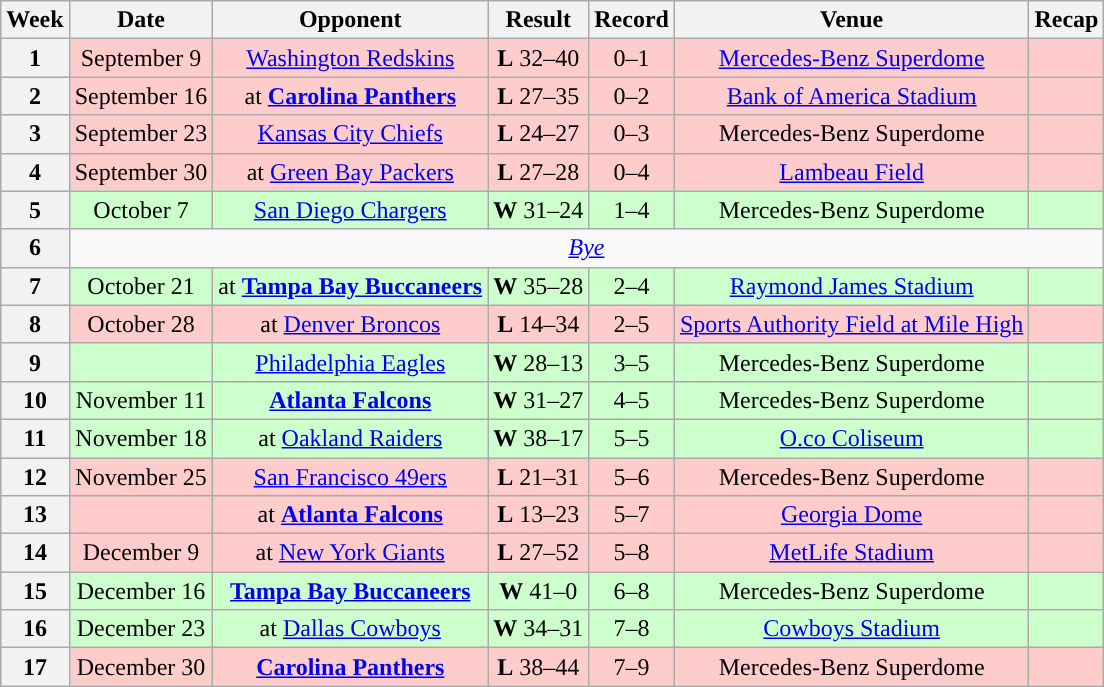<table class="wikitable" style="text-align:center">
<tr>
<th>Week</th>
<th>Date</th>
<th>Opponent</th>
<th>Result</th>
<th>Record</th>
<th>Venue</th>
<th>Recap</th>
</tr>
<tr style="background:#fcc; text-align:center;">
<th>1</th>
<td>September 9</td>
<td><a href='#'>Washington Redskins</a></td>
<td><strong>L</strong> 32–40</td>
<td>0–1</td>
<td><a href='#'>Mercedes-Benz Superdome</a></td>
<td></td>
</tr>
<tr style="background:#fcc; text-align:center;">
<th>2</th>
<td>September 16</td>
<td>at <strong><a href='#'>Carolina Panthers</a></strong></td>
<td><strong>L</strong> 27–35</td>
<td>0–2</td>
<td><a href='#'>Bank of America Stadium</a></td>
<td></td>
</tr>
<tr style="background:#fcc; text-align:center;">
<th>3</th>
<td>September 23</td>
<td><a href='#'>Kansas City Chiefs</a></td>
<td><strong>L</strong> 24–27 </td>
<td>0–3</td>
<td>Mercedes-Benz Superdome</td>
<td></td>
</tr>
<tr style="background:#fcc; text-align:center;">
<th>4</th>
<td>September 30</td>
<td>at <a href='#'>Green Bay Packers</a></td>
<td><strong>L</strong> 27–28</td>
<td>0–4</td>
<td><a href='#'>Lambeau Field</a></td>
<td></td>
</tr>
<tr style="background:#cfc; text-align:center;">
<th>5</th>
<td>October 7</td>
<td><a href='#'>San Diego Chargers</a></td>
<td><strong>W</strong> 31–24</td>
<td>1–4</td>
<td>Mercedes-Benz Superdome</td>
<td></td>
</tr>
<tr>
<th>6</th>
<td colspan="6" style="text-align:center;"><em><a href='#'>Bye</a></em></td>
</tr>
<tr style="background:#cfc; text-align:center;">
<th>7</th>
<td>October 21</td>
<td>at <strong><a href='#'>Tampa Bay Buccaneers</a></strong></td>
<td><strong>W</strong> 35–28</td>
<td>2–4</td>
<td><a href='#'>Raymond James Stadium</a></td>
<td></td>
</tr>
<tr style="background:#fcc; text-align:center;">
<th>8</th>
<td>October 28</td>
<td>at <a href='#'>Denver Broncos</a></td>
<td><strong>L</strong> 14–34</td>
<td>2–5</td>
<td><a href='#'>Sports Authority Field at Mile High</a></td>
<td></td>
</tr>
<tr style="background:#cfc; text-align:center;">
<th>9</th>
<td></td>
<td><a href='#'>Philadelphia Eagles</a></td>
<td><strong>W</strong> 28–13</td>
<td>3–5</td>
<td>Mercedes-Benz Superdome</td>
<td></td>
</tr>
<tr style="background:#cfc; text-align:center;">
<th>10</th>
<td>November 11</td>
<td><strong><a href='#'>Atlanta Falcons</a></strong></td>
<td><strong>W</strong> 31–27</td>
<td>4–5</td>
<td>Mercedes-Benz Superdome</td>
<td></td>
</tr>
<tr style="background:#cfc; text-align:center;">
<th>11</th>
<td>November 18</td>
<td>at <a href='#'>Oakland Raiders</a></td>
<td><strong>W</strong> 38–17</td>
<td>5–5</td>
<td><a href='#'>O.co Coliseum</a></td>
<td></td>
</tr>
<tr style="background:#fcc; text-align:center;">
<th>12</th>
<td>November 25</td>
<td><a href='#'>San Francisco 49ers</a></td>
<td><strong>L</strong> 21–31</td>
<td>5–6</td>
<td>Mercedes-Benz Superdome</td>
<td></td>
</tr>
<tr style="background:#fcc; text-align:center;">
<th>13</th>
<td></td>
<td>at <strong><a href='#'>Atlanta Falcons</a></strong></td>
<td><strong>L</strong> 13–23</td>
<td>5–7</td>
<td><a href='#'>Georgia Dome</a></td>
<td></td>
</tr>
<tr style="background:#fcc; text-align:center;">
<th>14</th>
<td>December 9</td>
<td>at <a href='#'>New York Giants</a></td>
<td><strong>L</strong> 27–52</td>
<td>5–8</td>
<td><a href='#'>MetLife Stadium</a></td>
<td></td>
</tr>
<tr style="background:#cfc; text-align:center;">
<th>15</th>
<td>December 16</td>
<td><strong><a href='#'>Tampa Bay Buccaneers</a></strong></td>
<td><strong>W</strong> 41–0</td>
<td>6–8</td>
<td>Mercedes-Benz Superdome</td>
<td></td>
</tr>
<tr style="background:#cfc; text-align:center;">
<th>16</th>
<td>December 23</td>
<td>at <a href='#'>Dallas Cowboys</a></td>
<td><strong>W</strong> 34–31 </td>
<td>7–8</td>
<td><a href='#'>Cowboys Stadium</a></td>
<td></td>
</tr>
<tr style="background:#fcc; text-align:center;">
<th>17</th>
<td>December 30</td>
<td><strong><a href='#'>Carolina Panthers</a></strong></td>
<td><strong>L</strong> 38–44</td>
<td>7–9</td>
<td>Mercedes-Benz Superdome</td>
<td></td>
</tr>
</table>
